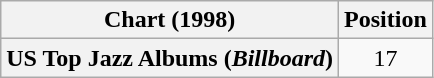<table class="wikitable plainrowheaders" style="text-align:center">
<tr>
<th scope="col">Chart (1998)</th>
<th scope="col">Position</th>
</tr>
<tr>
<th scope="row">US Top Jazz Albums (<em>Billboard</em>)</th>
<td>17</td>
</tr>
</table>
